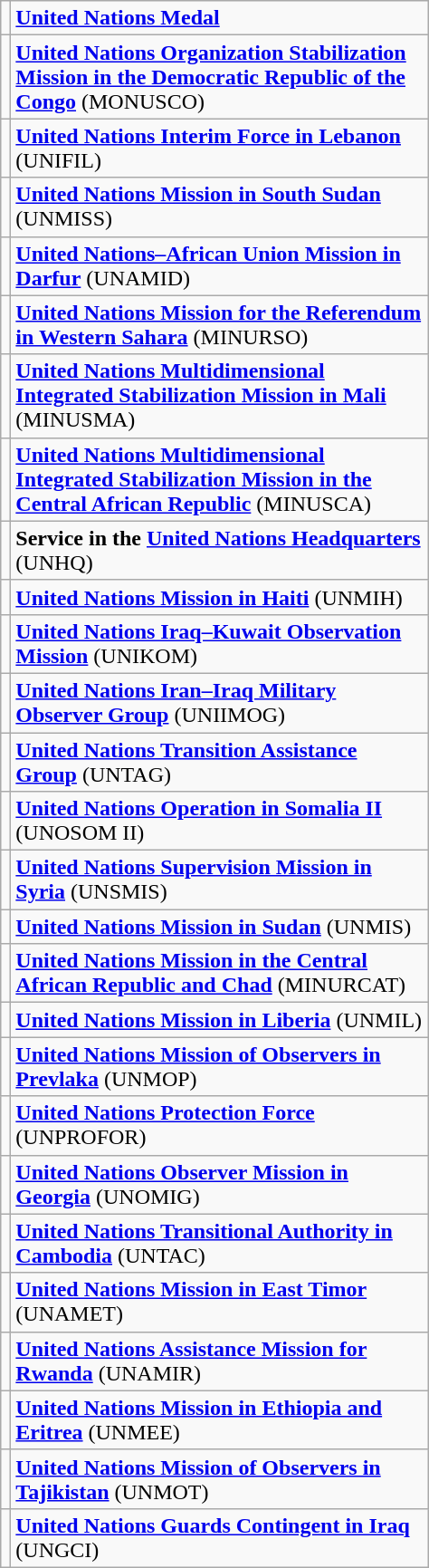<table class="wikitable">
<tr>
<td></td>
<td width="300"><strong><a href='#'>United Nations Medal</a></strong></td>
</tr>
<tr>
<td></td>
<td width="300"><strong><a href='#'>United Nations Organization Stabilization Mission in the Democratic Republic of the Congo</a></strong> (MONUSCO)</td>
</tr>
<tr>
<td></td>
<td width="300"><strong><a href='#'>United Nations Interim Force in Lebanon</a></strong> (UNIFIL)</td>
</tr>
<tr>
<td></td>
<td width="300"><strong><a href='#'>United Nations Mission in South Sudan</a></strong> (UNMISS)</td>
</tr>
<tr>
<td></td>
<td width="300"><strong><a href='#'>United Nations–African Union Mission in Darfur</a></strong> (UNAMID)</td>
</tr>
<tr>
<td></td>
<td width="300"><strong><a href='#'>United Nations Mission for the Referendum in Western Sahara</a></strong> (MINURSO)</td>
</tr>
<tr>
<td></td>
<td width="300"><strong><a href='#'>United Nations Multidimensional Integrated Stabilization Mission in Mali</a></strong> (MINUSMA)</td>
</tr>
<tr>
<td></td>
<td width="300"><strong><a href='#'>United Nations Multidimensional Integrated Stabilization Mission in the Central African Republic</a></strong> (MINUSCA)</td>
</tr>
<tr>
<td></td>
<td width="300"><strong>Service in the <a href='#'>United Nations Headquarters</a></strong> (UNHQ)</td>
</tr>
<tr>
<td></td>
<td width="300"><strong><a href='#'>United Nations Mission in Haiti</a></strong> (UNMIH)</td>
</tr>
<tr>
<td></td>
<td width="300"><strong><a href='#'>United Nations Iraq–Kuwait Observation Mission</a></strong> (UNIKOM)</td>
</tr>
<tr>
<td></td>
<td width="300"><strong><a href='#'>United Nations Iran–Iraq Military Observer Group</a></strong> (UNIIMOG)</td>
</tr>
<tr>
<td></td>
<td width="300"><strong><a href='#'>United Nations Transition Assistance Group</a></strong> (UNTAG)</td>
</tr>
<tr>
<td></td>
<td width="300"><strong><a href='#'>United Nations Operation in Somalia II</a></strong> (UNOSOM II)</td>
</tr>
<tr>
<td></td>
<td width="300"><strong><a href='#'>United Nations Supervision Mission in Syria</a></strong> (UNSMIS)</td>
</tr>
<tr>
<td></td>
<td width="300"><strong><a href='#'>United Nations Mission in Sudan</a></strong> (UNMIS)</td>
</tr>
<tr>
<td></td>
<td width="300"><strong><a href='#'>United Nations Mission in the Central African Republic and Chad</a></strong> (MINURCAT)</td>
</tr>
<tr>
<td></td>
<td width="300"><strong><a href='#'>United Nations Mission in Liberia</a></strong> (UNMIL)</td>
</tr>
<tr>
<td></td>
<td width="300"><strong><a href='#'>United Nations Mission of Observers in Prevlaka</a></strong> (UNMOP)</td>
</tr>
<tr>
<td></td>
<td width="300"><strong><a href='#'>United Nations Protection Force</a></strong> (UNPROFOR)</td>
</tr>
<tr>
<td></td>
<td width="300"><strong><a href='#'>United Nations Observer Mission in Georgia</a></strong> (UNOMIG)</td>
</tr>
<tr>
<td></td>
<td width="300"><strong><a href='#'>United Nations Transitional Authority in Cambodia</a></strong> (UNTAC)</td>
</tr>
<tr>
<td></td>
<td width="300"><strong><a href='#'>United Nations Mission in East Timor</a></strong> (UNAMET)</td>
</tr>
<tr>
<td></td>
<td width="300"><strong><a href='#'>United Nations Assistance Mission for Rwanda</a></strong> (UNAMIR)</td>
</tr>
<tr>
<td></td>
<td width="300"><strong><a href='#'>United Nations Mission in Ethiopia and Eritrea</a></strong> (UNMEE)</td>
</tr>
<tr>
<td></td>
<td width="300"><strong><a href='#'>United Nations Mission of Observers in Tajikistan</a></strong> (UNMOT)</td>
</tr>
<tr>
<td></td>
<td width="300"><strong><a href='#'>United Nations Guards Contingent in Iraq</a></strong> (UNGCI)</td>
</tr>
</table>
